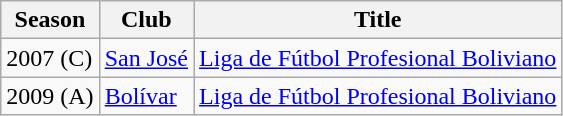<table class="wikitable">
<tr>
<th>Season</th>
<th>Club</th>
<th>Title</th>
</tr>
<tr>
<td>2007 (C)</td>
<td><a href='#'>San José</a></td>
<td><a href='#'>Liga de Fútbol Profesional Boliviano</a></td>
</tr>
<tr>
<td>2009 (A)</td>
<td><a href='#'>Bolívar</a></td>
<td><a href='#'>Liga de Fútbol Profesional Boliviano</a></td>
</tr>
</table>
